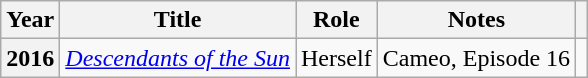<table class="wikitable plainrowheaders">
<tr>
<th scope="col">Year</th>
<th scope="col">Title</th>
<th scope="col">Role</th>
<th scope="col">Notes</th>
<th scope="col" class="unsortable"></th>
</tr>
<tr>
<th scope="row">2016</th>
<td><em><a href='#'>Descendants of the Sun</a></em></td>
<td>Herself</td>
<td>Cameo, Episode 16</td>
<td style="text-align:center"></td>
</tr>
</table>
